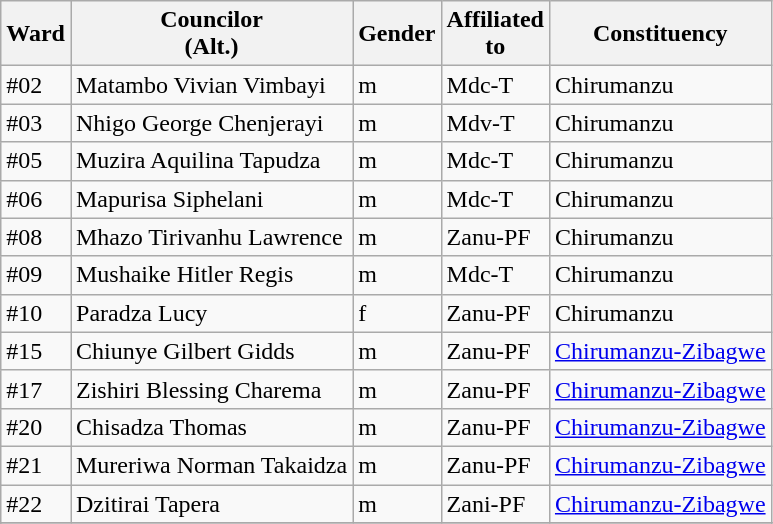<table class="wikitable sortable" style="font-size: 100%;">
<tr>
<th>Ward</th>
<th>Councilor<br>(Alt.)</th>
<th>Gender</th>
<th>Affiliated<br>to</th>
<th>Constituency</th>
</tr>
<tr>
<td>#02</td>
<td>Matambo Vivian Vimbayi</td>
<td>m</td>
<td>Mdc-T</td>
<td>Chirumanzu</td>
</tr>
<tr>
<td>#03</td>
<td>Nhigo George Chenjerayi</td>
<td>m</td>
<td>Mdv-T</td>
<td>Chirumanzu</td>
</tr>
<tr>
<td>#05</td>
<td>Muzira Aquilina Tapudza</td>
<td>m</td>
<td>Mdc-T</td>
<td>Chirumanzu</td>
</tr>
<tr>
<td>#06</td>
<td>Mapurisa Siphelani</td>
<td>m</td>
<td>Mdc-T</td>
<td>Chirumanzu</td>
</tr>
<tr>
<td>#08</td>
<td>Mhazo Tirivanhu Lawrence</td>
<td>m</td>
<td>Zanu-PF</td>
<td>Chirumanzu</td>
</tr>
<tr>
<td>#09</td>
<td>Mushaike Hitler Regis</td>
<td>m</td>
<td>Mdc-T</td>
<td>Chirumanzu</td>
</tr>
<tr>
<td>#10</td>
<td>Paradza Lucy</td>
<td>f</td>
<td>Zanu-PF</td>
<td>Chirumanzu</td>
</tr>
<tr>
<td>#15</td>
<td>Chiunye Gilbert Gidds</td>
<td>m</td>
<td>Zanu-PF</td>
<td><a href='#'>Chirumanzu-Zibagwe</a></td>
</tr>
<tr>
<td>#17</td>
<td>Zishiri Blessing Charema</td>
<td>m</td>
<td>Zanu-PF</td>
<td><a href='#'>Chirumanzu-Zibagwe</a></td>
</tr>
<tr>
<td>#20</td>
<td>Chisadza Thomas</td>
<td>m</td>
<td>Zanu-PF</td>
<td><a href='#'>Chirumanzu-Zibagwe</a></td>
</tr>
<tr>
<td>#21</td>
<td>Mureriwa Norman Takaidza</td>
<td>m</td>
<td>Zanu-PF</td>
<td><a href='#'>Chirumanzu-Zibagwe</a></td>
</tr>
<tr>
<td>#22</td>
<td>Dzitirai Tapera</td>
<td>m</td>
<td>Zani-PF</td>
<td><a href='#'>Chirumanzu-Zibagwe</a></td>
</tr>
<tr>
</tr>
<tr>
</tr>
</table>
